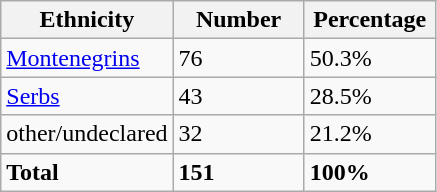<table class="wikitable">
<tr>
<th width="100px">Ethnicity</th>
<th width="80px">Number</th>
<th width="80px">Percentage</th>
</tr>
<tr>
<td><a href='#'>Montenegrins</a></td>
<td>76</td>
<td>50.3%</td>
</tr>
<tr>
<td><a href='#'>Serbs</a></td>
<td>43</td>
<td>28.5%</td>
</tr>
<tr>
<td>other/undeclared</td>
<td>32</td>
<td>21.2%</td>
</tr>
<tr>
<td><strong>Total</strong></td>
<td><strong>151</strong></td>
<td><strong>100%</strong></td>
</tr>
</table>
